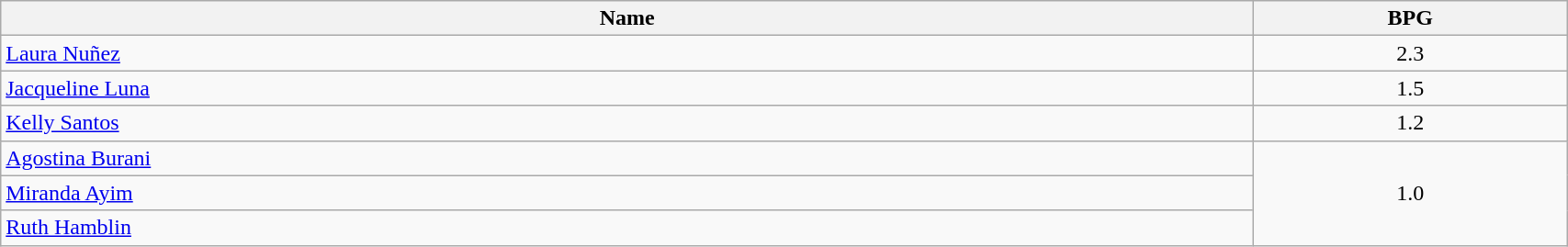<table class=wikitable width="90%">
<tr>
<th width="80%">Name</th>
<th width="20%">BPG</th>
</tr>
<tr>
<td> <a href='#'>Laura Nuñez</a></td>
<td align=center>2.3</td>
</tr>
<tr>
<td> <a href='#'>Jacqueline Luna</a></td>
<td align=center>1.5</td>
</tr>
<tr>
<td> <a href='#'>Kelly Santos</a></td>
<td align=center>1.2</td>
</tr>
<tr>
<td> <a href='#'>Agostina Burani</a></td>
<td align=center rowspan=3>1.0</td>
</tr>
<tr>
<td> <a href='#'>Miranda Ayim</a></td>
</tr>
<tr>
<td> <a href='#'>Ruth Hamblin</a></td>
</tr>
</table>
